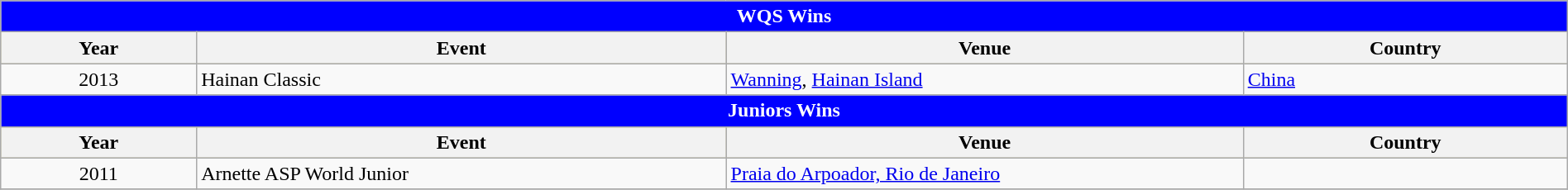<table class="wikitable" style="width:100%;">
<tr>
<td colspan=4; style="background: blue; color: white" align="center"><strong>WQS Wins</strong></td>
</tr>
<tr bgcolor=#bdb76b>
<th>Year</th>
<th width=   33.8%>Event</th>
<th width=     33%>Venue</th>
<th>Country</th>
</tr>
<tr>
<td style=text-align:center>2013</td>
<td>Hainan Classic</td>
<td><a href='#'>Wanning</a>, <a href='#'>Hainan Island</a></td>
<td> <a href='#'>China</a></td>
</tr>
<tr>
<td colspan=4; style="background: blue; color: white" align="center"><strong>Juniors Wins</strong></td>
</tr>
<tr bgcolor=#bdb76b>
<th>Year</th>
<th width=   33.8%>Event</th>
<th width=     33%>Venue</th>
<th>Country</th>
</tr>
<tr>
<td style=text-align:center>2011</td>
<td>Arnette ASP World Junior</td>
<td><a href='#'>Praia do Arpoador, Rio de Janeiro</a></td>
<td></td>
</tr>
<tr>
</tr>
</table>
